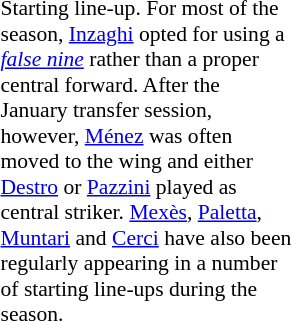<table class="toccolours" style="float: right; width: 200px; margin-left: 1em; margin-bottom: 0.5em;">
<tr>
<td><div><br>










 

 

 

 

 

 
</div></td>
</tr>
<tr>
<td style="font-size:90%">Starting line-up. For most of the season, <a href='#'>Inzaghi</a> opted for using a <em><a href='#'>false nine</a></em> rather than a proper central forward. After the January transfer session, however, <a href='#'>Ménez</a> was often moved to the wing and either <a href='#'>Destro</a> or <a href='#'>Pazzini</a> played as central striker. <a href='#'>Mexès</a>, <a href='#'>Paletta</a>, <a href='#'>Muntari</a> and <a href='#'>Cerci</a> have also been regularly appearing in a number of starting line-ups during the season.</td>
</tr>
</table>
